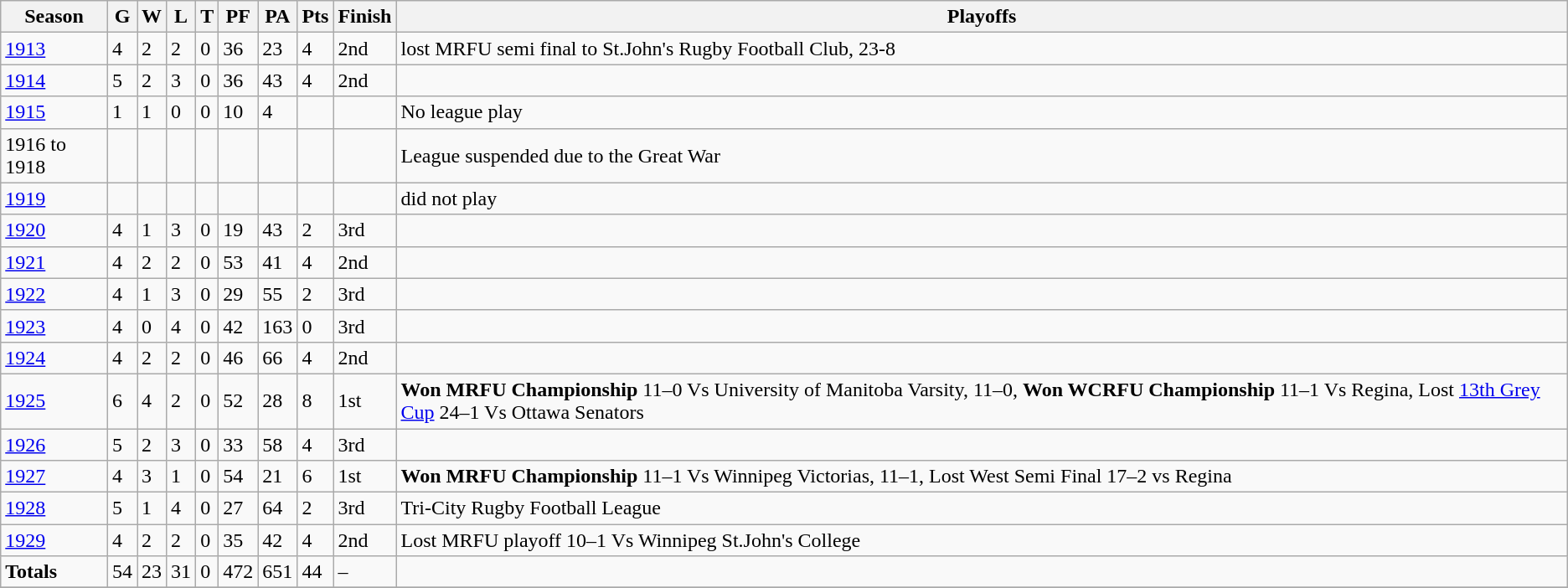<table class="wikitable">
<tr>
<th>Season</th>
<th>G</th>
<th>W</th>
<th>L</th>
<th>T</th>
<th>PF</th>
<th>PA</th>
<th>Pts</th>
<th>Finish</th>
<th>Playoffs</th>
</tr>
<tr>
<td><a href='#'>1913</a></td>
<td>4</td>
<td>2</td>
<td>2</td>
<td>0</td>
<td>36</td>
<td>23</td>
<td>4</td>
<td>2nd</td>
<td>lost MRFU semi final to St.John's Rugby Football Club, 23-8</td>
</tr>
<tr>
<td><a href='#'>1914</a></td>
<td>5</td>
<td>2</td>
<td>3</td>
<td>0</td>
<td>36</td>
<td>43</td>
<td>4</td>
<td>2nd</td>
<td></td>
</tr>
<tr>
<td><a href='#'>1915</a></td>
<td>1</td>
<td>1</td>
<td>0</td>
<td>0</td>
<td>10</td>
<td>4</td>
<td></td>
<td></td>
<td>No league play</td>
</tr>
<tr>
<td>1916 to 1918</td>
<td></td>
<td></td>
<td></td>
<td></td>
<td></td>
<td></td>
<td></td>
<td></td>
<td>League suspended due to the Great War</td>
</tr>
<tr>
<td><a href='#'>1919</a></td>
<td></td>
<td></td>
<td></td>
<td></td>
<td></td>
<td></td>
<td></td>
<td></td>
<td>did not play</td>
</tr>
<tr>
<td><a href='#'>1920</a></td>
<td>4</td>
<td>1</td>
<td>3</td>
<td>0</td>
<td>19</td>
<td>43</td>
<td>2</td>
<td>3rd</td>
<td></td>
</tr>
<tr>
<td><a href='#'>1921</a></td>
<td>4</td>
<td>2</td>
<td>2</td>
<td>0</td>
<td>53</td>
<td>41</td>
<td>4</td>
<td>2nd</td>
<td></td>
</tr>
<tr>
<td><a href='#'>1922</a></td>
<td>4</td>
<td>1</td>
<td>3</td>
<td>0</td>
<td>29</td>
<td>55</td>
<td>2</td>
<td>3rd</td>
<td></td>
</tr>
<tr>
<td><a href='#'>1923</a></td>
<td>4</td>
<td>0</td>
<td>4</td>
<td>0</td>
<td>42</td>
<td>163</td>
<td>0</td>
<td>3rd</td>
<td></td>
</tr>
<tr>
<td><a href='#'>1924</a></td>
<td>4</td>
<td>2</td>
<td>2</td>
<td>0</td>
<td>46</td>
<td>66</td>
<td>4</td>
<td>2nd</td>
<td></td>
</tr>
<tr>
<td><a href='#'>1925</a></td>
<td>6</td>
<td>4</td>
<td>2</td>
<td>0</td>
<td>52</td>
<td>28</td>
<td>8</td>
<td>1st</td>
<td><strong>Won MRFU Championship</strong> 11–0 Vs University of Manitoba Varsity, 11–0, <strong>Won WCRFU Championship</strong> 11–1 Vs Regina, Lost <a href='#'>13th Grey Cup</a> 24–1 Vs Ottawa Senators</td>
</tr>
<tr>
<td><a href='#'>1926</a></td>
<td>5</td>
<td>2</td>
<td>3</td>
<td>0</td>
<td>33</td>
<td>58</td>
<td>4</td>
<td>3rd</td>
<td></td>
</tr>
<tr>
<td><a href='#'>1927</a></td>
<td>4</td>
<td>3</td>
<td>1</td>
<td>0</td>
<td>54</td>
<td>21</td>
<td>6</td>
<td>1st</td>
<td><strong>Won MRFU Championship</strong> 11–1 Vs Winnipeg Victorias, 11–1, Lost West Semi Final 17–2 vs Regina</td>
</tr>
<tr>
<td><a href='#'>1928</a></td>
<td>5</td>
<td>1</td>
<td>4</td>
<td>0</td>
<td>27</td>
<td>64</td>
<td>2</td>
<td>3rd</td>
<td>Tri-City Rugby Football League</td>
</tr>
<tr>
<td><a href='#'>1929</a></td>
<td>4</td>
<td>2</td>
<td>2</td>
<td>0</td>
<td>35</td>
<td>42</td>
<td>4</td>
<td>2nd</td>
<td>Lost MRFU playoff 10–1 Vs Winnipeg St.John's College</td>
</tr>
<tr>
<td><strong>Totals</strong></td>
<td>54</td>
<td>23</td>
<td>31</td>
<td>0</td>
<td>472</td>
<td>651</td>
<td>44</td>
<td>–</td>
<td></td>
</tr>
<tr>
</tr>
</table>
